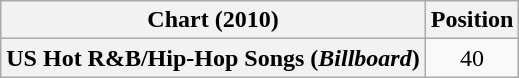<table class="wikitable plainrowheaders" style="text-align:center">
<tr>
<th scope="col">Chart (2010)</th>
<th scope="col">Position</th>
</tr>
<tr>
<th scope="row">US Hot R&B/Hip-Hop Songs (<em>Billboard</em>)</th>
<td>40</td>
</tr>
</table>
